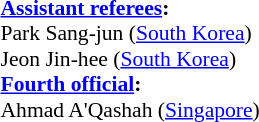<table width=50% style="font-size:90%;">
<tr>
<td><br><strong><a href='#'>Assistant referees</a>:</strong>
<br>Park Sang-jun (<a href='#'>South Korea</a>)
<br>Jeon Jin-hee (<a href='#'>South Korea</a>)
<br><strong><a href='#'>Fourth official</a>:</strong>
<br>Ahmad A'Qashah (<a href='#'>Singapore</a>)</td>
</tr>
</table>
